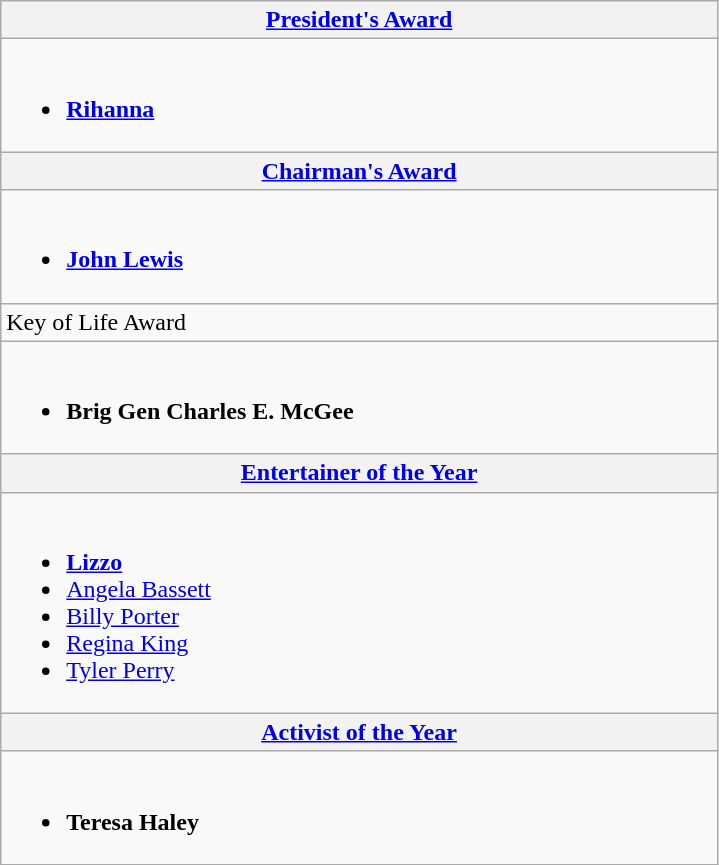<table class="wikitable">
<tr>
<th style="width=50%"><a href='#'>President's Award</a></th>
</tr>
<tr>
<td valign="top" width="50%"><br><ul><li><strong><a href='#'>Rihanna</a></strong></li></ul></td>
</tr>
<tr>
<th style="width=50%"><a href='#'>Chairman's Award</a></th>
</tr>
<tr>
<td valign="top" width="50%"><br><ul><li><strong><a href='#'>John Lewis</a></strong></li></ul></td>
</tr>
<tr>
<td valign="top" width="50%">Key of Life Award</td>
</tr>
<tr>
<td valign="top" width="50%"><br><ul><li><strong>Brig Gen Charles E. McGee</strong></li></ul></td>
</tr>
<tr>
<th style="width=50%"><a href='#'>Entertainer of the Year</a></th>
</tr>
<tr>
<td valign="top" width="50%"><br><ul><li><strong><a href='#'>Lizzo</a></strong></li><li><a href='#'>Angela Bassett</a></li><li><a href='#'>Billy Porter</a></li><li><a href='#'>Regina King</a></li><li><a href='#'>Tyler Perry</a></li></ul></td>
</tr>
<tr>
<th style="width=50%"><a href='#'>Activist of the Year</a></th>
</tr>
<tr>
<td valign="top" width="50%"><br><ul><li><strong>Teresa Haley</strong></li></ul></td>
</tr>
</table>
